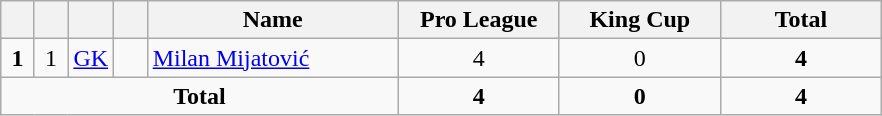<table class="wikitable" style="text-align:center">
<tr>
<th width=15></th>
<th width=15></th>
<th width=15></th>
<th width=15></th>
<th width=160>Name</th>
<th width=100>Pro League</th>
<th width=100>King Cup</th>
<th width=100>Total</th>
</tr>
<tr>
<td><strong>1</strong></td>
<td>1</td>
<td><a href='#'>GK</a></td>
<td></td>
<td align=left><a href='#'>Milan Mijatović</a></td>
<td>4</td>
<td>0</td>
<td><strong>4</strong></td>
</tr>
<tr>
<td colspan=5><strong>Total</strong></td>
<td><strong>4</strong></td>
<td><strong>0</strong></td>
<td><strong>4</strong></td>
</tr>
</table>
